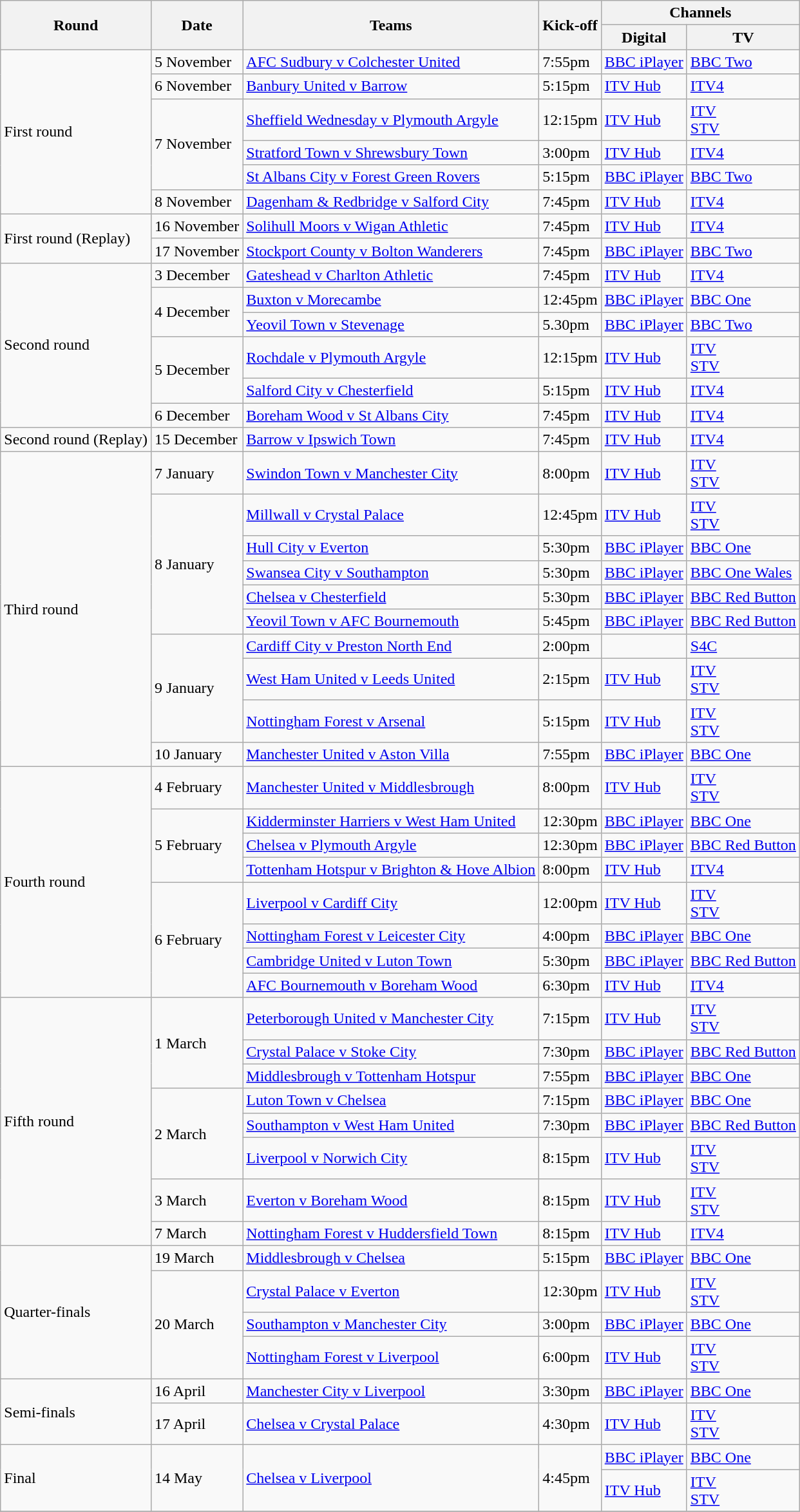<table class="wikitable">
<tr>
<th rowspan=2>Round</th>
<th rowspan=2>Date</th>
<th rowspan=2>Teams</th>
<th rowspan=2>Kick-off</th>
<th colspan=2>Channels</th>
</tr>
<tr>
<th>Digital</th>
<th>TV</th>
</tr>
<tr>
<td rowspan=6>First round</td>
<td>5 November</td>
<td><a href='#'>AFC Sudbury v Colchester United</a></td>
<td>7:55pm</td>
<td><a href='#'>BBC iPlayer</a></td>
<td><a href='#'>BBC Two</a></td>
</tr>
<tr>
<td>6 November</td>
<td><a href='#'>Banbury United v Barrow</a></td>
<td>5:15pm</td>
<td><a href='#'>ITV Hub</a></td>
<td><a href='#'>ITV4</a></td>
</tr>
<tr>
<td rowspan=3>7 November</td>
<td><a href='#'>Sheffield Wednesday v Plymouth Argyle</a></td>
<td>12:15pm</td>
<td><a href='#'>ITV Hub</a></td>
<td><a href='#'>ITV</a> <br> <a href='#'>STV</a></td>
</tr>
<tr>
<td><a href='#'>Stratford Town v Shrewsbury Town</a></td>
<td>3:00pm</td>
<td><a href='#'>ITV Hub</a></td>
<td><a href='#'>ITV4</a></td>
</tr>
<tr>
<td><a href='#'>St Albans City v Forest Green Rovers</a></td>
<td>5:15pm</td>
<td><a href='#'>BBC iPlayer</a></td>
<td><a href='#'>BBC Two</a></td>
</tr>
<tr>
<td>8 November</td>
<td><a href='#'>Dagenham & Redbridge v Salford City</a></td>
<td>7:45pm</td>
<td><a href='#'>ITV Hub</a></td>
<td><a href='#'>ITV4</a></td>
</tr>
<tr>
<td rowspan=2>First round (Replay)</td>
<td>16 November</td>
<td><a href='#'>Solihull Moors v Wigan Athletic</a></td>
<td>7:45pm</td>
<td><a href='#'>ITV Hub</a></td>
<td><a href='#'>ITV4</a></td>
</tr>
<tr>
<td>17 November</td>
<td><a href='#'>Stockport County v Bolton Wanderers</a></td>
<td>7:45pm</td>
<td><a href='#'>BBC iPlayer</a></td>
<td><a href='#'>BBC Two</a></td>
</tr>
<tr>
<td rowspan=6>Second round</td>
<td>3 December</td>
<td><a href='#'>Gateshead v Charlton Athletic</a></td>
<td>7:45pm</td>
<td><a href='#'>ITV Hub</a></td>
<td><a href='#'>ITV4</a></td>
</tr>
<tr>
<td rowspan=2>4 December</td>
<td><a href='#'>Buxton v Morecambe</a></td>
<td>12:45pm</td>
<td><a href='#'>BBC iPlayer</a></td>
<td><a href='#'>BBC One</a></td>
</tr>
<tr>
<td><a href='#'>Yeovil Town v Stevenage</a></td>
<td>5.30pm</td>
<td><a href='#'>BBC iPlayer</a></td>
<td><a href='#'>BBC Two</a></td>
</tr>
<tr>
<td rowspan=2>5 December</td>
<td><a href='#'>Rochdale v Plymouth Argyle</a></td>
<td>12:15pm</td>
<td><a href='#'>ITV Hub</a></td>
<td><a href='#'>ITV</a> <br> <a href='#'>STV</a></td>
</tr>
<tr>
<td><a href='#'>Salford City v Chesterfield</a></td>
<td>5:15pm</td>
<td><a href='#'>ITV Hub</a></td>
<td><a href='#'>ITV4</a></td>
</tr>
<tr>
<td>6 December</td>
<td><a href='#'>Boreham Wood v St Albans City</a></td>
<td>7:45pm</td>
<td><a href='#'>ITV Hub</a></td>
<td><a href='#'>ITV4</a></td>
</tr>
<tr>
<td>Second round (Replay)</td>
<td>15 December</td>
<td><a href='#'>Barrow v Ipswich Town</a></td>
<td>7:45pm</td>
<td><a href='#'>ITV Hub</a></td>
<td><a href='#'>ITV4</a></td>
</tr>
<tr>
<td rowspan=10>Third round</td>
<td>7 January</td>
<td><a href='#'>Swindon Town v Manchester City</a></td>
<td>8:00pm</td>
<td><a href='#'>ITV Hub</a></td>
<td><a href='#'>ITV</a> <br> <a href='#'>STV</a></td>
</tr>
<tr>
<td rowspan=5>8 January</td>
<td><a href='#'>Millwall v Crystal Palace</a></td>
<td>12:45pm</td>
<td><a href='#'>ITV Hub</a></td>
<td><a href='#'>ITV</a> <br> <a href='#'>STV</a></td>
</tr>
<tr>
<td><a href='#'>Hull City v Everton</a></td>
<td>5:30pm</td>
<td><a href='#'>BBC iPlayer</a></td>
<td><a href='#'>BBC One</a></td>
</tr>
<tr>
<td><a href='#'>Swansea City v Southampton</a></td>
<td>5:30pm</td>
<td><a href='#'>BBC iPlayer</a></td>
<td><a href='#'>BBC One Wales</a></td>
</tr>
<tr>
<td><a href='#'>Chelsea v Chesterfield</a></td>
<td>5:30pm</td>
<td><a href='#'>BBC iPlayer</a></td>
<td><a href='#'>BBC Red Button</a></td>
</tr>
<tr>
<td><a href='#'>Yeovil Town v AFC Bournemouth</a></td>
<td>5:45pm</td>
<td><a href='#'>BBC iPlayer</a></td>
<td><a href='#'>BBC Red Button</a></td>
</tr>
<tr>
<td rowspan=3>9 January</td>
<td><a href='#'>Cardiff City v Preston North End</a></td>
<td>2:00pm</td>
<td></td>
<td><a href='#'>S4C</a></td>
</tr>
<tr>
<td><a href='#'>West Ham United v Leeds United</a></td>
<td>2:15pm</td>
<td><a href='#'>ITV Hub</a></td>
<td><a href='#'>ITV</a> <br> <a href='#'>STV</a></td>
</tr>
<tr>
<td><a href='#'>Nottingham Forest v Arsenal</a></td>
<td>5:15pm</td>
<td><a href='#'>ITV Hub</a></td>
<td><a href='#'>ITV</a> <br> <a href='#'>STV</a></td>
</tr>
<tr>
<td>10 January</td>
<td><a href='#'>Manchester United v Aston Villa</a></td>
<td>7:55pm</td>
<td><a href='#'>BBC iPlayer</a></td>
<td><a href='#'>BBC One</a></td>
</tr>
<tr>
<td rowspan=8>Fourth round</td>
<td>4 February</td>
<td><a href='#'>Manchester United v Middlesbrough</a></td>
<td>8:00pm</td>
<td><a href='#'>ITV Hub</a></td>
<td><a href='#'>ITV</a> <br> <a href='#'>STV</a></td>
</tr>
<tr>
<td rowspan=3>5 February</td>
<td><a href='#'>Kidderminster Harriers v West Ham United</a></td>
<td>12:30pm</td>
<td><a href='#'>BBC iPlayer</a></td>
<td><a href='#'>BBC One</a></td>
</tr>
<tr>
<td><a href='#'>Chelsea v Plymouth Argyle</a></td>
<td>12:30pm</td>
<td><a href='#'>BBC iPlayer</a></td>
<td><a href='#'>BBC Red Button</a></td>
</tr>
<tr>
<td><a href='#'>Tottenham Hotspur v Brighton & Hove Albion</a></td>
<td>8:00pm</td>
<td><a href='#'>ITV Hub</a></td>
<td><a href='#'>ITV4</a></td>
</tr>
<tr>
<td rowspan=4>6 February</td>
<td><a href='#'>Liverpool v Cardiff City</a></td>
<td>12:00pm</td>
<td><a href='#'>ITV Hub</a></td>
<td><a href='#'>ITV</a> <br> <a href='#'>STV</a></td>
</tr>
<tr>
<td><a href='#'>Nottingham Forest v Leicester City</a></td>
<td>4:00pm</td>
<td><a href='#'>BBC iPlayer</a></td>
<td><a href='#'>BBC One</a></td>
</tr>
<tr>
<td><a href='#'>Cambridge United v Luton Town</a></td>
<td>5:30pm</td>
<td><a href='#'>BBC iPlayer</a></td>
<td><a href='#'>BBC Red Button</a></td>
</tr>
<tr>
<td><a href='#'>AFC Bournemouth v Boreham Wood</a></td>
<td>6:30pm</td>
<td><a href='#'>ITV Hub</a></td>
<td><a href='#'>ITV4</a></td>
</tr>
<tr>
<td rowspan=8>Fifth round</td>
<td rowspan=3>1 March</td>
<td><a href='#'>Peterborough United v Manchester City</a></td>
<td>7:15pm</td>
<td><a href='#'>ITV Hub</a></td>
<td><a href='#'>ITV</a> <br> <a href='#'>STV</a></td>
</tr>
<tr>
<td><a href='#'>Crystal Palace v Stoke City</a></td>
<td>7:30pm</td>
<td><a href='#'>BBC iPlayer</a></td>
<td><a href='#'>BBC Red Button</a></td>
</tr>
<tr>
<td><a href='#'>Middlesbrough v Tottenham Hotspur</a></td>
<td>7:55pm</td>
<td><a href='#'>BBC iPlayer</a></td>
<td><a href='#'>BBC One</a></td>
</tr>
<tr>
<td rowspan=3>2 March</td>
<td><a href='#'>Luton Town v Chelsea</a></td>
<td>7:15pm</td>
<td><a href='#'>BBC iPlayer</a></td>
<td><a href='#'>BBC One</a></td>
</tr>
<tr>
<td><a href='#'>Southampton v West Ham United</a></td>
<td>7:30pm</td>
<td><a href='#'>BBC iPlayer</a></td>
<td><a href='#'>BBC Red Button</a></td>
</tr>
<tr>
<td><a href='#'>Liverpool v Norwich City</a></td>
<td>8:15pm</td>
<td><a href='#'>ITV Hub</a></td>
<td><a href='#'>ITV</a> <br> <a href='#'>STV</a></td>
</tr>
<tr>
<td>3 March</td>
<td><a href='#'>Everton v Boreham Wood</a></td>
<td>8:15pm</td>
<td><a href='#'>ITV Hub</a></td>
<td><a href='#'>ITV</a> <br> <a href='#'>STV</a></td>
</tr>
<tr>
<td>7 March</td>
<td><a href='#'>Nottingham Forest v Huddersfield Town</a></td>
<td>8:15pm</td>
<td><a href='#'>ITV Hub</a></td>
<td><a href='#'>ITV4</a></td>
</tr>
<tr>
<td rowspan=4>Quarter-finals</td>
<td>19 March</td>
<td><a href='#'>Middlesbrough v Chelsea</a></td>
<td>5:15pm</td>
<td><a href='#'>BBC iPlayer</a></td>
<td><a href='#'>BBC One</a></td>
</tr>
<tr>
<td rowspan=3>20 March</td>
<td><a href='#'>Crystal Palace v Everton</a></td>
<td>12:30pm</td>
<td><a href='#'>ITV Hub</a></td>
<td><a href='#'>ITV</a> <br> <a href='#'>STV</a></td>
</tr>
<tr>
<td><a href='#'>Southampton v Manchester City</a></td>
<td>3:00pm</td>
<td><a href='#'>BBC iPlayer</a></td>
<td><a href='#'>BBC One</a></td>
</tr>
<tr>
<td><a href='#'>Nottingham Forest v Liverpool</a></td>
<td>6:00pm</td>
<td><a href='#'>ITV Hub</a></td>
<td><a href='#'>ITV</a> <br> <a href='#'>STV</a></td>
</tr>
<tr>
<td rowspan=2>Semi-finals</td>
<td>16 April</td>
<td><a href='#'>Manchester City v Liverpool</a></td>
<td>3:30pm</td>
<td><a href='#'>BBC iPlayer</a></td>
<td><a href='#'>BBC One</a></td>
</tr>
<tr>
<td>17 April</td>
<td><a href='#'>Chelsea v Crystal Palace</a></td>
<td>4:30pm</td>
<td><a href='#'>ITV Hub</a></td>
<td><a href='#'>ITV</a> <br> <a href='#'>STV</a></td>
</tr>
<tr>
<td rowspan=2>Final</td>
<td rowspan=2>14 May</td>
<td rowspan=2><a href='#'>Chelsea v Liverpool</a></td>
<td rowspan=2>4:45pm</td>
<td><a href='#'>BBC iPlayer</a></td>
<td><a href='#'>BBC One</a></td>
</tr>
<tr>
<td><a href='#'>ITV Hub</a></td>
<td><a href='#'>ITV</a> <br> <a href='#'>STV</a></td>
</tr>
<tr>
</tr>
</table>
